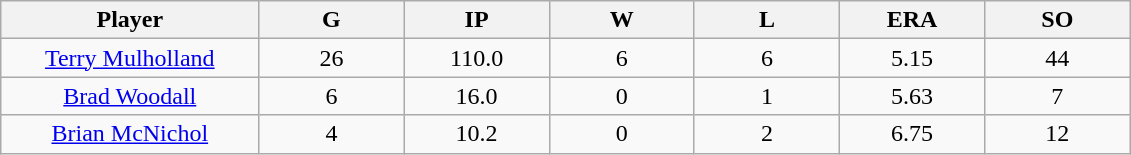<table class="wikitable sortable">
<tr>
<th bgcolor="#DDDDFF" width="16%">Player</th>
<th bgcolor="#DDDDFF" width="9%">G</th>
<th bgcolor="#DDDDFF" width="9%">IP</th>
<th bgcolor="#DDDDFF" width="9%">W</th>
<th bgcolor="#DDDDFF" width="9%">L</th>
<th bgcolor="#DDDDFF" width="9%">ERA</th>
<th bgcolor="#DDDDFF" width="9%">SO</th>
</tr>
<tr align="center">
<td><a href='#'>Terry Mulholland</a></td>
<td>26</td>
<td>110.0</td>
<td>6</td>
<td>6</td>
<td>5.15</td>
<td>44</td>
</tr>
<tr align=center>
<td><a href='#'>Brad Woodall</a></td>
<td>6</td>
<td>16.0</td>
<td>0</td>
<td>1</td>
<td>5.63</td>
<td>7</td>
</tr>
<tr align=center>
<td><a href='#'>Brian McNichol</a></td>
<td>4</td>
<td>10.2</td>
<td>0</td>
<td>2</td>
<td>6.75</td>
<td>12</td>
</tr>
</table>
